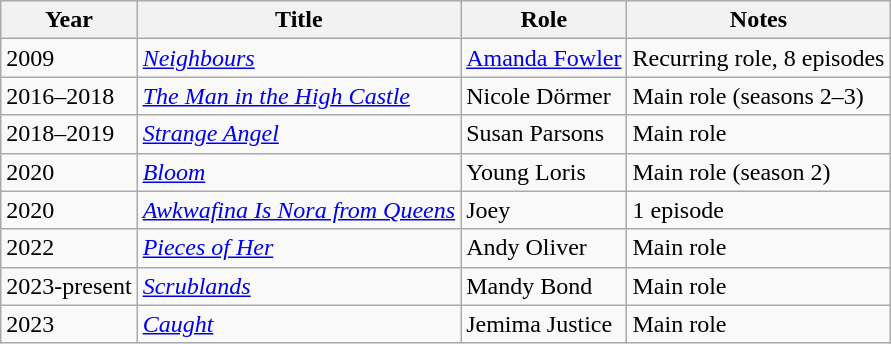<table class="wikitable sortable">
<tr>
<th>Year</th>
<th>Title</th>
<th>Role</th>
<th class="unsortable">Notes</th>
</tr>
<tr>
<td>2009</td>
<td><em><a href='#'>Neighbours</a></em></td>
<td><a href='#'>Amanda Fowler</a></td>
<td>Recurring role, 8 episodes</td>
</tr>
<tr>
<td>2016–2018</td>
<td><em><a href='#'>The Man in the High Castle</a></em></td>
<td>Nicole Dörmer</td>
<td>Main role (seasons 2–3)</td>
</tr>
<tr>
<td>2018–2019</td>
<td><em><a href='#'>Strange Angel</a></em></td>
<td>Susan Parsons</td>
<td>Main role</td>
</tr>
<tr>
<td>2020</td>
<td><em><a href='#'>Bloom</a></em></td>
<td>Young Loris</td>
<td>Main role (season 2)</td>
</tr>
<tr>
<td>2020</td>
<td><em><a href='#'>Awkwafina Is Nora from Queens</a></em></td>
<td>Joey</td>
<td>1 episode</td>
</tr>
<tr>
<td>2022</td>
<td><em><a href='#'>Pieces of Her</a></em></td>
<td>Andy Oliver</td>
<td>Main role</td>
</tr>
<tr>
<td>2023-present</td>
<td><em><a href='#'>Scrublands</a></em></td>
<td>Mandy Bond</td>
<td>Main role</td>
</tr>
<tr>
<td>2023</td>
<td><em><a href='#'>Caught</a></em></td>
<td>Jemima Justice</td>
<td>Main role</td>
</tr>
</table>
